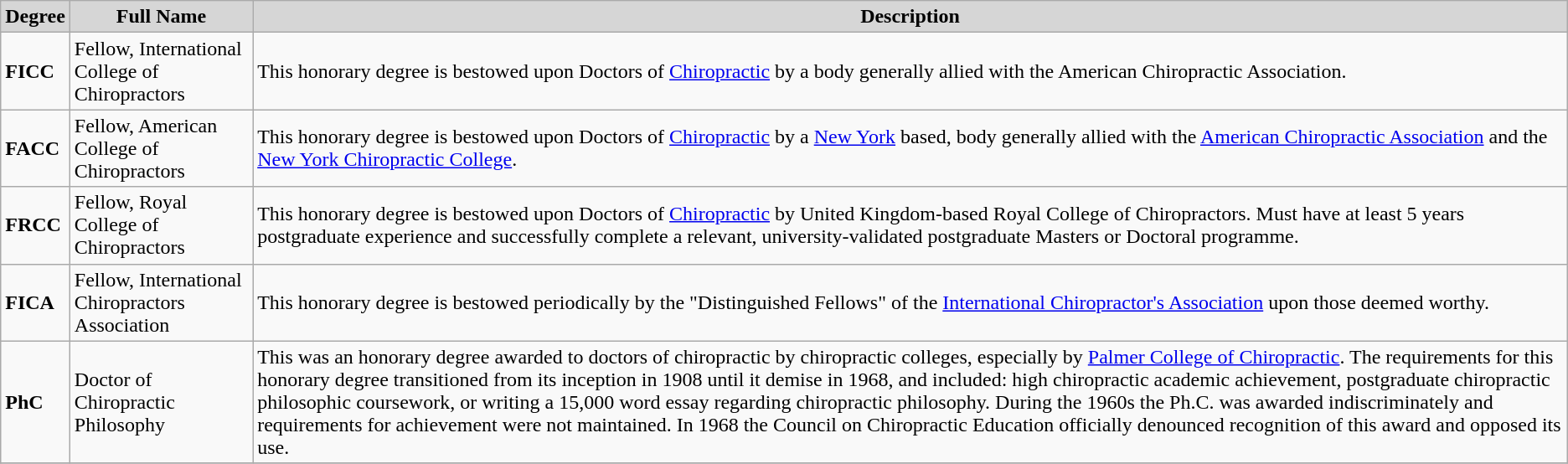<table class="sortable wikitable">
<tr align="center" bgcolor="#d6d6d6">
<td class="unsortable"><strong>Degree</strong></td>
<td><strong>Full Name</strong></td>
<td><strong>Description</strong></td>
</tr>
<tr>
<td><strong>FICC</strong></td>
<td>Fellow, International College of Chiropractors</td>
<td>This honorary degree is bestowed upon Doctors of <a href='#'>Chiropractic</a> by a body generally allied with the American Chiropractic Association.</td>
</tr>
<tr>
<td><strong>FACC</strong></td>
<td>Fellow, American College of Chiropractors</td>
<td>This honorary degree is bestowed upon Doctors of <a href='#'>Chiropractic</a> by a <a href='#'>New York</a> based, body generally allied with the <a href='#'>American Chiropractic Association</a> and the <a href='#'>New York Chiropractic College</a>.</td>
</tr>
<tr>
<td><strong>FRCC</strong></td>
<td>Fellow, Royal College of Chiropractors</td>
<td>This honorary degree is bestowed upon Doctors of <a href='#'>Chiropractic</a> by United Kingdom-based Royal College of Chiropractors. Must have at least 5 years postgraduate experience and successfully complete a relevant, university-validated postgraduate Masters or Doctoral programme.</td>
</tr>
<tr>
<td><strong>FICA</strong></td>
<td>Fellow, International Chiropractors Association</td>
<td>This honorary degree is bestowed periodically by the "Distinguished Fellows" of the <a href='#'>International Chiropractor's Association</a> upon those deemed worthy.</td>
</tr>
<tr>
<td><strong>PhC</strong></td>
<td>Doctor of Chiropractic Philosophy</td>
<td>This was an honorary degree awarded to doctors of chiropractic by chiropractic colleges, especially by <a href='#'>Palmer College of Chiropractic</a>. The requirements for this honorary degree transitioned from its inception in 1908 until it demise in 1968, and included: high chiropractic academic achievement, postgraduate chiropractic philosophic coursework, or writing a 15,000 word essay regarding chiropractic philosophy. During the 1960s the Ph.C. was awarded indiscriminately and requirements for achievement were not maintained. In 1968 the Council on Chiropractic Education officially denounced recognition of this award and opposed its use.</td>
</tr>
<tr>
</tr>
</table>
